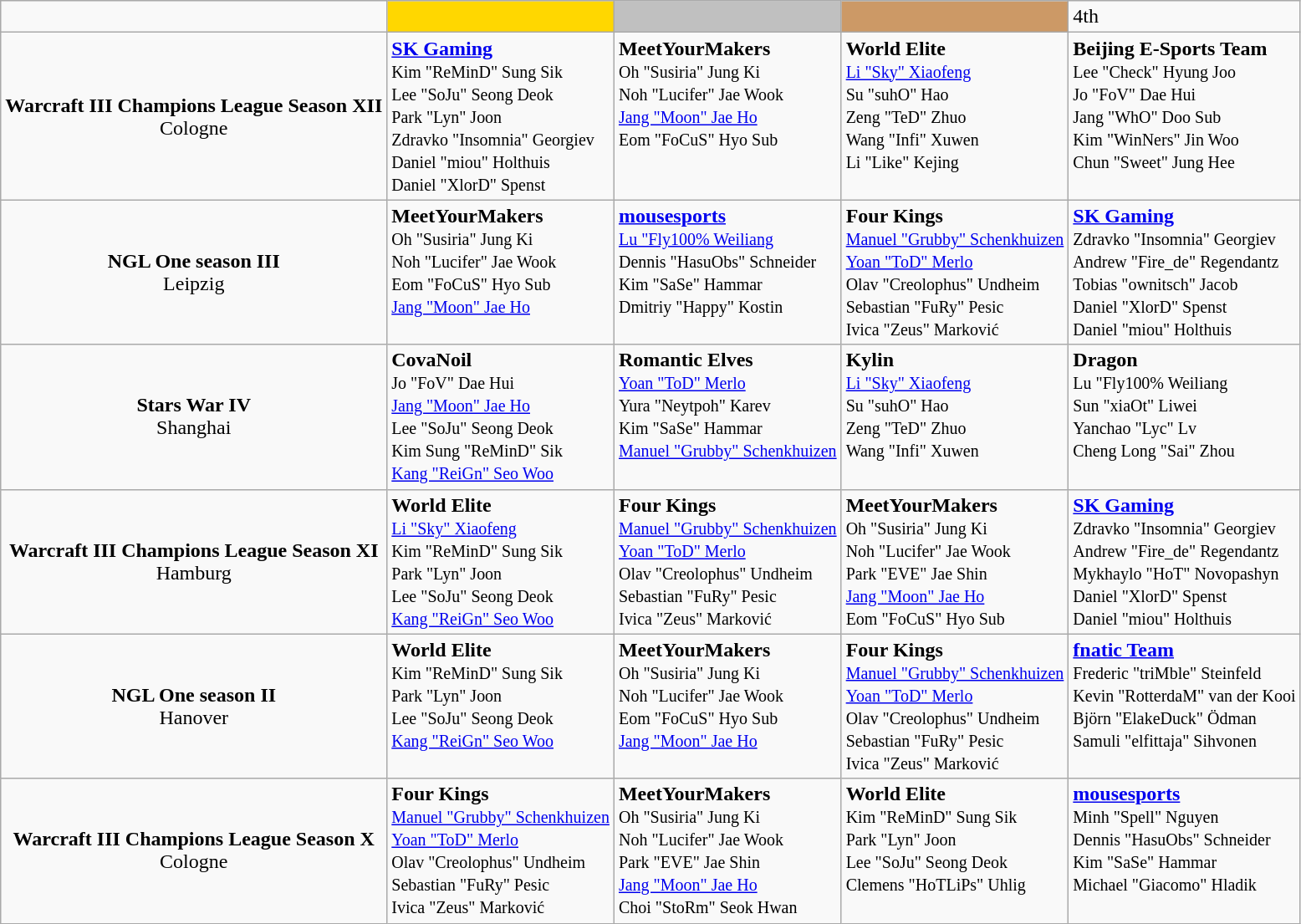<table class="wikitable" style="text-align:left">
<tr>
<td style="text-align:center"></td>
<td style="text-align:center; background:gold;"></td>
<td style="text-align:center; background:silver;"></td>
<td style="text-align:center; background:#c96;"></td>
<td>4th</td>
</tr>
<tr>
<td style="text-align:center"><strong>Warcraft III Champions League Season XII</strong><br> Cologne</td>
<td style="vertical-align:top"> <strong><a href='#'>SK Gaming</a></strong><br><small> Kim "ReMinD" Sung Sik <br> Lee "SoJu" Seong Deok <br> Park "Lyn" Joon <br> Zdravko "Insomnia" Georgiev<br> Daniel "miou" Holthuis<br> Daniel "XlorD" Spenst<br></small></td>
<td style="vertical-align:top"> <strong>MeetYourMakers</strong><br><small> Oh "Susiria" Jung Ki<br> Noh "Lucifer" Jae Wook<br> <a href='#'>Jang "Moon" Jae Ho</a><br> Eom "FoCuS" Hyo Sub <br></small></td>
<td style="vertical-align:top"> <strong>World Elite</strong><br><small> <a href='#'>Li "Sky" Xiaofeng</a><br> Su "suhO" Hao
<br> Zeng "TeD" Zhuo <br> Wang "Infi" Xuwen<br> Li "Like" Kejing<br></small></td>
<td style="vertical-align:top"> <strong>Beijing E-Sports Team </strong><br><small> Lee "Check" Hyung Joo <br> Jo "FoV" Dae Hui<br> Jang "WhO" Doo Sub<br> Kim  "WinNers" Jin Woo<br> Chun "Sweet" Jung Hee <br></small></td>
</tr>
<tr>
<td style="text-align:center"><strong>NGL One season III</strong><br> Leipzig</td>
<td style="vertical-align:top"> <strong>MeetYourMakers</strong><br><small> Oh "Susiria" Jung Ki<br> Noh "Lucifer" Jae Wook<br> Eom "FoCuS" Hyo Sub<br> <a href='#'>Jang "Moon" Jae Ho</a><br></small></td>
<td style="vertical-align:top"> <strong><a href='#'>mousesports</a></strong><br><small> <a href='#'>Lu "Fly100% Weiliang</a><br> Dennis "HasuObs" Schneider<br> Kim "SaSe" Hammar<br> Dmitriy "Happy" Kostin<br></small></td>
<td style="vertical-align:top"> <strong>Four Kings</strong><br><small> <a href='#'>Manuel "Grubby" Schenkhuizen</a><br> <a href='#'>Yoan "ToD" Merlo</a><br> Olav "Creolophus" Undheim<br> Sebastian "FuRy" Pesic<br> Ivica "Zeus" Marković</small></td>
<td style="vertical-align:top"> <strong><a href='#'>SK Gaming</a></strong><br><small> Zdravko "Insomnia" Georgiev<br> Andrew "Fire_de" Regendantz<br> Tobias "ownitsch" Jacob<br> Daniel "XlorD" Spenst<br> Daniel "miou" Holthuis<br></small></td>
</tr>
<tr>
<td style="text-align:center"><strong>Stars War IV</strong><br> Shanghai</td>
<td style="vertical-align:top"> <strong>CovaNoil</strong><br><small> Jo "FoV" Dae Hui<br> <a href='#'>Jang "Moon" Jae Ho</a><br> Lee "SoJu" Seong Deok<br> Kim Sung "ReMinD" Sik<br> <a href='#'>Kang "ReiGn" Seo Woo</a><br></small></td>
<td style="vertical-align:top"> <strong>Romantic Elves</strong><br><small> <a href='#'>Yoan "ToD" Merlo</a><br> Yura "Neytpoh" Karev<br> Kim "SaSe" Hammar<br> <a href='#'>Manuel "Grubby" Schenkhuizen</a><br></small></td>
<td style="vertical-align:top"> <strong>Kylin</strong><br><small> <a href='#'>Li "Sky" Xiaofeng</a><br> Su "suhO" Hao
<br> Zeng "TeD" Zhuo <br> Wang "Infi" Xuwen<br></small></td>
<td style="vertical-align:top"> <strong>Dragon</strong><br><small> Lu "Fly100% Weiliang<br> Sun "xiaOt" Liwei<br> Yanchao "Lyc" Lv<br> Cheng Long "Sai" Zhou<br></small></td>
</tr>
<tr>
<td style="text-align:center"><strong>Warcraft III Champions League Season XI</strong><br> Hamburg</td>
<td style="vertical-align:top"> <strong>World Elite</strong><br><small> <a href='#'>Li "Sky" Xiaofeng</a><br> Kim "ReMinD" Sung Sik<br> Park "Lyn" Joon<br> Lee "SoJu" Seong Deok<br> <a href='#'>Kang "ReiGn" Seo Woo</a></small></td>
<td style="vertical-align:top"> <strong>Four Kings</strong><br><small> <a href='#'>Manuel "Grubby" Schenkhuizen</a><br> <a href='#'>Yoan "ToD" Merlo</a><br> Olav "Creolophus" Undheim<br> Sebastian "FuRy" Pesic<br> Ivica "Zeus" Marković</small></td>
<td style="vertical-align:top"> <strong>MeetYourMakers</strong><br><small> Oh "Susiria" Jung Ki<br> Noh "Lucifer" Jae Wook<br> Park "EVE" Jae Shin<br> <a href='#'>Jang "Moon" Jae Ho</a><br> Eom "FoCuS" Hyo Sub<br></small></td>
<td style="vertical-align:top"> <strong><a href='#'>SK Gaming</a></strong><br><small> Zdravko "Insomnia" Georgiev<br> Andrew "Fire_de" Regendantz<br> Mykhaylo "HoT" Novopashyn<br> Daniel "XlorD" Spenst<br> Daniel "miou" Holthuis<br></small></td>
</tr>
<tr>
<td style="text-align:center"><strong>NGL One season II</strong><br> Hanover</td>
<td style="vertical-align:top"> <strong>World Elite</strong><br><small> Kim "ReMinD" Sung Sik<br> Park "Lyn" Joon<br> Lee "SoJu" Seong Deok<br> <a href='#'>Kang "ReiGn" Seo Woo</a></small></td>
<td style="vertical-align:top"> <strong>MeetYourMakers</strong><br><small> Oh "Susiria" Jung Ki<br> Noh "Lucifer" Jae Wook<br> Eom "FoCuS" Hyo Sub<br> <a href='#'>Jang "Moon" Jae Ho</a><br></small></td>
<td style="vertical-align:top"> <strong>Four Kings</strong><br><small> <a href='#'>Manuel "Grubby" Schenkhuizen</a><br> <a href='#'>Yoan "ToD" Merlo</a><br> Olav "Creolophus" Undheim<br> Sebastian "FuRy" Pesic<br> Ivica "Zeus" Marković</small></td>
<td style="vertical-align:top"> <strong><a href='#'>fnatic Team</a></strong><br><small> Frederic "triMble" Steinfeld<br> Kevin "RotterdaM" van der Kooi<br> Björn "ElakeDuck" Ödman <br> Samuli "elfittaja" Sihvonen<br></small></td>
</tr>
<tr>
<td style="text-align:center"><strong>Warcraft III Champions League Season X</strong><br> Cologne</td>
<td style="vertical-align:top"> <strong>Four Kings</strong><br><small> <a href='#'>Manuel "Grubby" Schenkhuizen</a><br> <a href='#'>Yoan "ToD" Merlo</a><br> Olav "Creolophus" Undheim<br> Sebastian "FuRy" Pesic<br> Ivica "Zeus" Marković</small></td>
<td style="vertical-align:top"> <strong>MeetYourMakers</strong><br><small> Oh "Susiria" Jung Ki<br> Noh "Lucifer" Jae Wook<br> Park "EVE" Jae Shin<br> <a href='#'>Jang "Moon" Jae Ho</a><br> Choi "StoRm" Seok Hwan<br></small></td>
<td style="vertical-align:top"> <strong>World Elite</strong><br><small> Kim "ReMinD" Sung Sik<br> Park "Lyn" Joon<br> Lee "SoJu" Seong Deok<br> Clemens "HoTLiPs" Uhlig</small></td>
<td style="vertical-align:top"> <strong><a href='#'>mousesports</a></strong><br><small> Minh "Spell" Nguyen<br> Dennis "HasuObs" Schneider<br> Kim "SaSe" Hammar<br> Michael "Giacomo" Hladik<br></small></td>
</tr>
</table>
